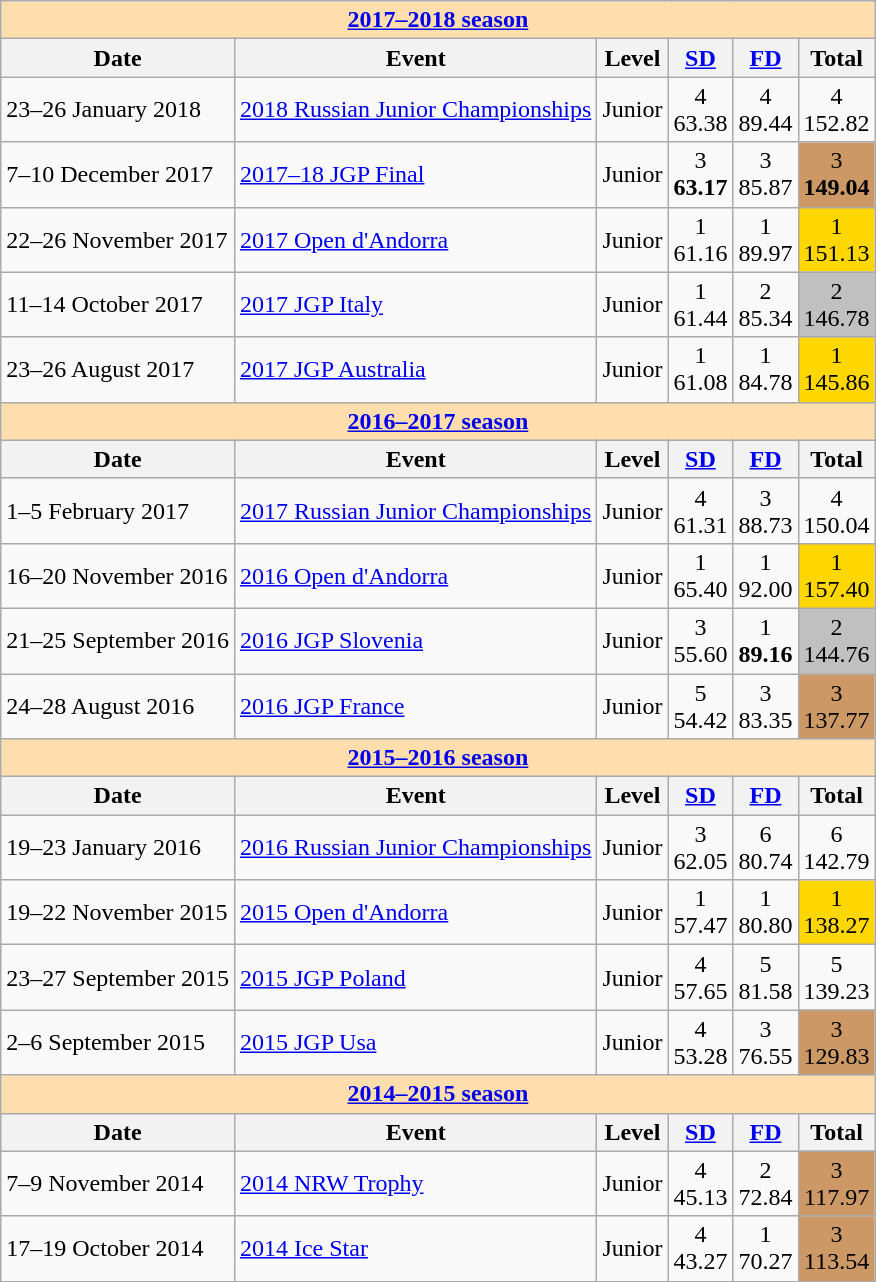<table class="wikitable">
<tr>
<td style="background-color: #ffdead; " colspan=6 align=center><a href='#'><strong>2017–2018 season</strong></a></td>
</tr>
<tr>
<th>Date</th>
<th>Event</th>
<th>Level</th>
<th><a href='#'>SD</a></th>
<th><a href='#'>FD</a></th>
<th>Total</th>
</tr>
<tr>
<td>23–26 January 2018</td>
<td><a href='#'>2018 Russian Junior Championships</a></td>
<td>Junior</td>
<td align=center>4 <br> 63.38</td>
<td align=center>4 <br> 89.44</td>
<td align=center>4 <br> 152.82</td>
</tr>
<tr>
<td>7–10 December 2017</td>
<td><a href='#'>2017–18 JGP Final</a></td>
<td>Junior</td>
<td align=center>3 <br> <strong>63.17</strong></td>
<td align=center>3 <br> 85.87</td>
<td align=center bgcolor=cc9966>3 <br> <strong>149.04</strong></td>
</tr>
<tr>
<td>22–26 November 2017</td>
<td><a href='#'>2017 Open d'Andorra</a></td>
<td>Junior</td>
<td align=center>1 <br> 61.16</td>
<td align=center>1 <br> 89.97</td>
<td align=center bgcolor=gold>1 <br> 151.13</td>
</tr>
<tr>
<td>11–14 October 2017</td>
<td><a href='#'>2017 JGP Italy</a></td>
<td>Junior</td>
<td align=center>1 <br> 61.44</td>
<td align=center>2 <br> 85.34</td>
<td align=center bgcolor=silver>2 <br> 146.78</td>
</tr>
<tr>
<td>23–26 August 2017</td>
<td><a href='#'>2017 JGP Australia</a></td>
<td>Junior</td>
<td align=center>1 <br> 61.08</td>
<td align=center>1 <br> 84.78</td>
<td align=center bgcolor=gold>1 <br> 145.86</td>
</tr>
<tr>
<td style="background-color: #ffdead; " colspan=6 align=center><a href='#'><strong>2016–2017 season</strong></a></td>
</tr>
<tr>
<th>Date</th>
<th>Event</th>
<th>Level</th>
<th><a href='#'>SD</a></th>
<th><a href='#'>FD</a></th>
<th>Total</th>
</tr>
<tr>
<td>1–5 February 2017</td>
<td><a href='#'>2017 Russian Junior Championships</a></td>
<td>Junior</td>
<td align=center>4 <br> 61.31</td>
<td align=center>3 <br> 88.73</td>
<td align=center>4 <br> 150.04</td>
</tr>
<tr>
<td>16–20 November 2016</td>
<td><a href='#'>2016 Open d'Andorra</a></td>
<td>Junior</td>
<td align=center>1 <br> 65.40</td>
<td align=center>1 <br> 92.00</td>
<td align=center bgcolor=gold>1 <br> 157.40</td>
</tr>
<tr>
<td>21–25 September 2016</td>
<td><a href='#'>2016 JGP Slovenia</a></td>
<td>Junior</td>
<td align=center>3 <br> 55.60</td>
<td align=center>1 <br> <strong>89.16</strong></td>
<td align=center bgcolor=silver>2 <br> 144.76</td>
</tr>
<tr>
<td>24–28 August 2016</td>
<td><a href='#'>2016 JGP France</a></td>
<td>Junior</td>
<td align=center>5 <br> 54.42</td>
<td align=center>3 <br> 83.35</td>
<td align=center bgcolor=cc9966>3 <br> 137.77</td>
</tr>
<tr>
<td style="background-color: #ffdead; " colspan=6 align=center><a href='#'><strong>2015–2016 season</strong></a></td>
</tr>
<tr>
<th>Date</th>
<th>Event</th>
<th>Level</th>
<th><a href='#'>SD</a></th>
<th><a href='#'>FD</a></th>
<th>Total</th>
</tr>
<tr>
<td>19–23 January 2016</td>
<td><a href='#'>2016 Russian Junior Championships</a></td>
<td>Junior</td>
<td align=center>3 <br> 62.05</td>
<td align=center>6 <br> 80.74</td>
<td align=center>6 <br> 142.79</td>
</tr>
<tr>
<td>19–22 November 2015</td>
<td><a href='#'>2015 Open d'Andorra</a></td>
<td>Junior</td>
<td align=center>1 <br> 57.47</td>
<td align=center>1 <br> 80.80</td>
<td align=center bgcolor=gold>1 <br> 138.27</td>
</tr>
<tr>
<td>23–27 September 2015</td>
<td><a href='#'>2015 JGP Poland</a></td>
<td>Junior</td>
<td align=center>4 <br> 57.65</td>
<td align=center>5 <br> 81.58</td>
<td align=center>5 <br> 139.23</td>
</tr>
<tr>
<td>2–6 September 2015</td>
<td><a href='#'>2015 JGP Usa</a></td>
<td>Junior</td>
<td align=center>4 <br> 53.28</td>
<td align=center>3 <br> 76.55</td>
<td align=center bgcolor=cc9966>3 <br> 129.83</td>
</tr>
<tr>
<td style="background-color: #ffdead; " colspan=6 align=center><a href='#'><strong>2014–2015 season</strong></a></td>
</tr>
<tr>
<th>Date</th>
<th>Event</th>
<th>Level</th>
<th><a href='#'>SD</a></th>
<th><a href='#'>FD</a></th>
<th>Total</th>
</tr>
<tr>
<td>7–9 November 2014</td>
<td><a href='#'>2014 NRW Trophy</a></td>
<td>Junior</td>
<td align=center>4 <br> 45.13</td>
<td align=center>2 <br> 72.84</td>
<td align=center bgcolor=cc9966>3 <br> 117.97</td>
</tr>
<tr>
<td>17–19 October 2014</td>
<td><a href='#'>2014 Ice Star</a></td>
<td>Junior</td>
<td align=center>4 <br> 43.27</td>
<td align=center>1 <br> 70.27</td>
<td align=center bgcolor=cc9966>3 <br> 113.54</td>
</tr>
</table>
